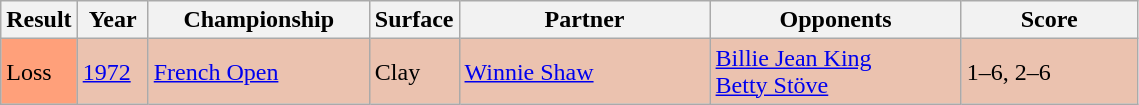<table class="sortable wikitable">
<tr>
<th style="width:40px">Result</th>
<th style="width:40px">Year</th>
<th style="width:140px">Championship</th>
<th style="width:50px">Surface</th>
<th style="width:160px">Partner</th>
<th style="width:160px">Opponents</th>
<th style="width:110px" class="unsortable">Score</th>
</tr>
<tr style="background:#ebc2af;">
<td style="background:#ffa07a;">Loss</td>
<td><a href='#'>1972</a></td>
<td><a href='#'>French Open</a></td>
<td>Clay</td>
<td> <a href='#'>Winnie Shaw</a></td>
<td> <a href='#'>Billie Jean King</a> <br>  <a href='#'>Betty Stöve</a></td>
<td>1–6, 2–6</td>
</tr>
</table>
